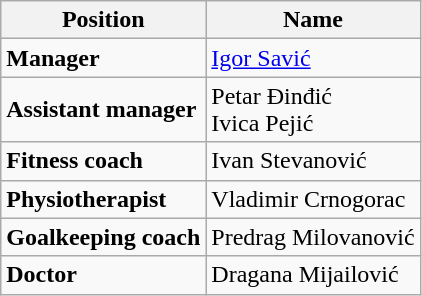<table class="wikitable">
<tr>
<th>Position</th>
<th>Name</th>
</tr>
<tr>
<td><strong>Manager</strong></td>
<td> <a href='#'>Igor Savić</a></td>
</tr>
<tr>
<td><strong>Assistant manager</strong></td>
<td> Petar Đinđić <br>  Ivica Pejić</td>
</tr>
<tr>
<td><strong>Fitness coach</strong></td>
<td> Ivan Stevanović</td>
</tr>
<tr>
<td><strong>Physiotherapist </strong></td>
<td> Vladimir Crnogorac</td>
</tr>
<tr>
<td><strong>Goalkeeping coach</strong></td>
<td> Predrag Milovanović</td>
</tr>
<tr>
<td><strong>Doctor</strong></td>
<td> Dragana Mijailović</td>
</tr>
</table>
